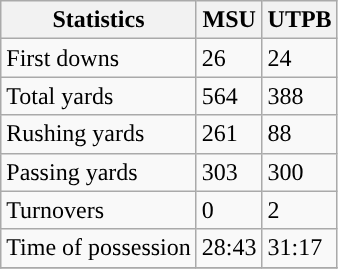<table class="wikitable" style="float: left;">
<tr>
<th>Statistics</th>
<th>MSU</th>
<th>UTPB</th>
</tr>
<tr>
<td>First downs</td>
<td>26</td>
<td>24</td>
</tr>
<tr>
<td>Total yards</td>
<td>564</td>
<td>388</td>
</tr>
<tr>
<td>Rushing yards</td>
<td>261</td>
<td>88</td>
</tr>
<tr>
<td>Passing yards</td>
<td>303</td>
<td>300</td>
</tr>
<tr>
<td>Turnovers</td>
<td>0</td>
<td>2</td>
</tr>
<tr>
<td>Time of possession</td>
<td>28:43</td>
<td>31:17</td>
</tr>
<tr>
</tr>
</table>
